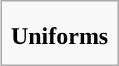<table class="infobox">
<tr>
<th colspan="2"><big></big></th>
</tr>
<tr>
<td style="text-align:center;" colspan="2"></td>
</tr>
<tr>
<th colspan=2>Uniforms</th>
</tr>
<tr>
<td></td>
<td></td>
</tr>
</table>
